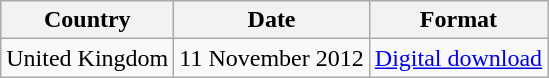<table class="wikitable">
<tr>
<th scope="col">Country</th>
<th scope="col">Date</th>
<th scope="col">Format</th>
</tr>
<tr>
<td>United Kingdom</td>
<td>11 November 2012</td>
<td><a href='#'>Digital download</a></td>
</tr>
</table>
